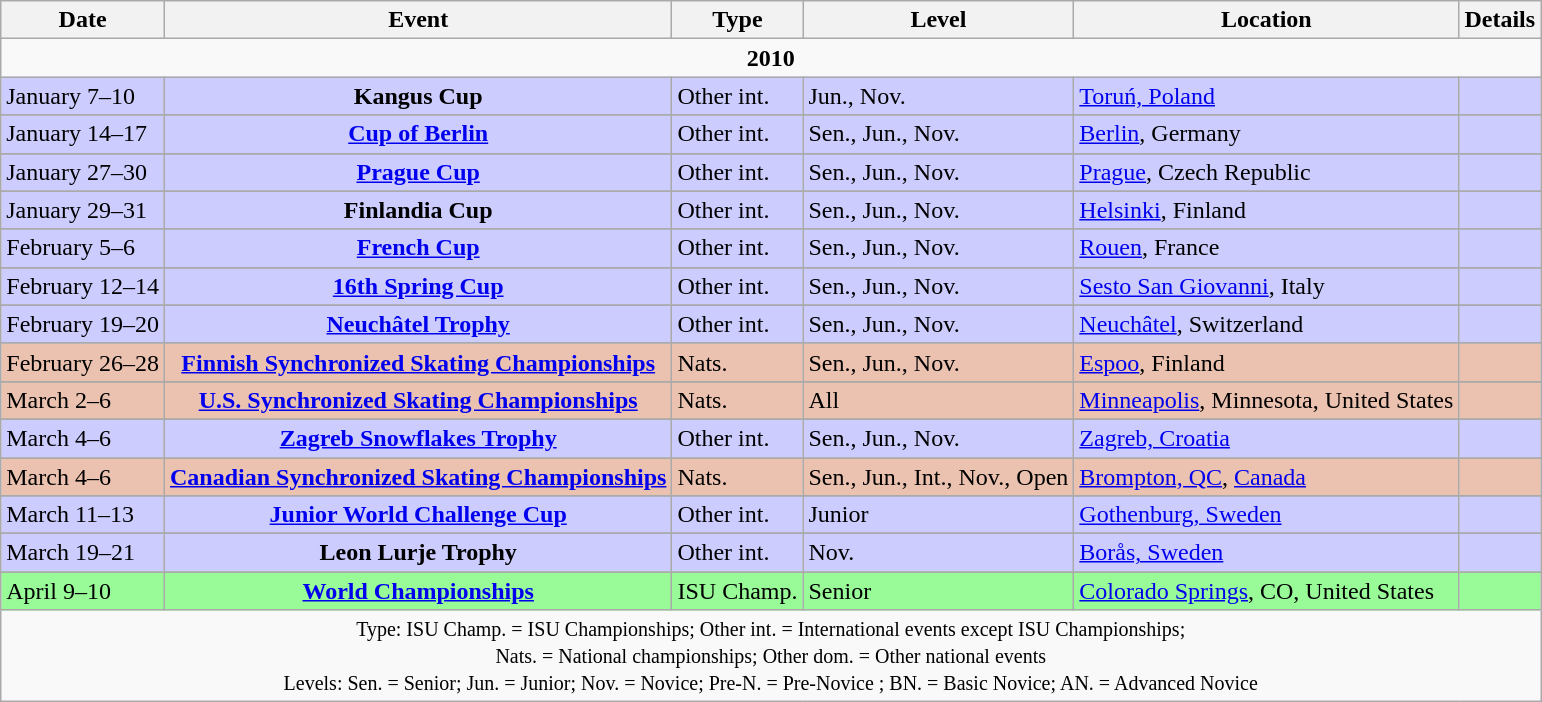<table class="wikitable">
<tr>
<th>Date</th>
<th>Event</th>
<th>Type</th>
<th>Level</th>
<th>Location</th>
<th>Details</th>
</tr>
<tr>
<td colspan=7 align=center><strong>2010</strong></td>
</tr>
<tr bgcolor=CCCCFF>
<td>January 7–10</td>
<td align="center"><strong>Kangus Cup</strong></td>
<td>Other int.</td>
<td>Jun., Nov.</td>
<td><a href='#'>Toruń, Poland</a></td>
<td></td>
</tr>
<tr>
</tr>
<tr bgcolor=CCCCFF>
<td>January 14–17</td>
<td align="center"><strong><a href='#'>Cup of Berlin</a></strong></td>
<td>Other int.</td>
<td>Sen., Jun., Nov.</td>
<td><a href='#'>Berlin</a>, Germany</td>
<td></td>
</tr>
<tr>
</tr>
<tr bgcolor=CCCCFF>
<td>January 27–30</td>
<td align="center"><strong><a href='#'>Prague Cup</a></strong></td>
<td>Other int.</td>
<td>Sen., Jun., Nov.</td>
<td><a href='#'>Prague</a>, Czech Republic</td>
<td></td>
</tr>
<tr>
</tr>
<tr bgcolor=CCCCFF>
<td>January 29–31</td>
<td align="center"><strong>Finlandia Cup</strong></td>
<td>Other int.</td>
<td>Sen., Jun., Nov.</td>
<td><a href='#'>Helsinki</a>, Finland</td>
<td></td>
</tr>
<tr>
</tr>
<tr bgcolor=CCCCFF>
<td>February 5–6</td>
<td align="center"><strong><a href='#'>French Cup</a></strong></td>
<td>Other int.</td>
<td>Sen., Jun., Nov.</td>
<td><a href='#'>Rouen</a>, France</td>
<td></td>
</tr>
<tr>
</tr>
<tr bgcolor=CCCCFF>
<td>February 12–14</td>
<td align="center"><strong><a href='#'>16th Spring Cup</a></strong></td>
<td>Other int.</td>
<td>Sen., Jun., Nov.</td>
<td><a href='#'>Sesto San Giovanni</a>, Italy</td>
<td></td>
</tr>
<tr>
</tr>
<tr bgcolor=CCCCFF>
<td>February 19–20</td>
<td align="center"><strong><a href='#'>Neuchâtel Trophy</a></strong></td>
<td>Other int.</td>
<td>Sen., Jun., Nov.</td>
<td><a href='#'>Neuchâtel</a>, Switzerland</td>
<td></td>
</tr>
<tr>
</tr>
<tr bgcolor=EBC2AF>
<td>February 26–28</td>
<td align="center"><strong><a href='#'>Finnish Synchronized Skating Championships</a></strong></td>
<td>Nats.</td>
<td>Sen., Jun., Nov.</td>
<td><a href='#'>Espoo</a>, Finland</td>
<td></td>
</tr>
<tr>
</tr>
<tr bgcolor=EBC2AF>
<td>March 2–6</td>
<td align="center"><strong><a href='#'>U.S. Synchronized Skating Championships</a></strong></td>
<td>Nats.</td>
<td>All</td>
<td><a href='#'>Minneapolis</a>, Minnesota, United States</td>
<td></td>
</tr>
<tr>
</tr>
<tr bgcolor=CCCCFF>
<td>March 4–6</td>
<td align="center"><strong><a href='#'>Zagreb Snowflakes Trophy</a></strong></td>
<td>Other int.</td>
<td>Sen., Jun., Nov.</td>
<td><a href='#'>Zagreb, Croatia</a></td>
<td></td>
</tr>
<tr>
</tr>
<tr bgcolor=EBC2AF>
<td>March 4–6</td>
<td align="center"><strong><a href='#'>Canadian Synchronized Skating Championships</a></strong></td>
<td>Nats.</td>
<td>Sen., Jun., Int., Nov., Open</td>
<td><a href='#'>Brompton, QC</a>, <a href='#'>Canada</a></td>
<td></td>
</tr>
<tr>
</tr>
<tr bgcolor=CCCCFF>
<td>March 11–13</td>
<td align="center"><strong><a href='#'>Junior World Challenge Cup</a></strong></td>
<td>Other int.</td>
<td>Junior</td>
<td><a href='#'>Gothenburg, Sweden</a></td>
<td></td>
</tr>
<tr>
</tr>
<tr bgcolor=CCCCFF>
<td>March 19–21</td>
<td align="center"><strong>Leon Lurje Trophy</strong></td>
<td>Other int.</td>
<td>Nov.</td>
<td><a href='#'>Borås, Sweden</a></td>
<td></td>
</tr>
<tr>
</tr>
<tr bgcolor=98FB98>
<td>April 9–10</td>
<td align="center"><strong><a href='#'>World Championships</a></strong></td>
<td>ISU Champ.</td>
<td>Senior</td>
<td><a href='#'>Colorado Springs</a>, CO, United States</td>
<td></td>
</tr>
<tr>
<td colspan=7 align=center><small>Type: ISU Champ. = ISU Championships; Other int. = International events except ISU Championships; <br> Nats. = National championships; Other dom. = Other national events <br> Levels: Sen. = Senior; Jun. = Junior; Nov. = Novice; Pre-N. = Pre-Novice ; BN. = Basic Novice; AN. = Advanced Novice</small></td>
</tr>
</table>
